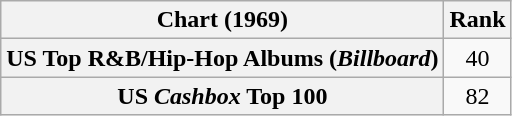<table class="wikitable sortable plainrowheaders">
<tr>
<th align="left">Chart (1969)</th>
<th style="text-align:center;">Rank</th>
</tr>
<tr>
<th scope="row">US Top R&B/Hip-Hop Albums (<em>Billboard</em>)</th>
<td style="text-align:center;">40</td>
</tr>
<tr>
<th scope="row">US <em>Cashbox</em> Top 100</th>
<td style="text-align:center;">82</td>
</tr>
</table>
